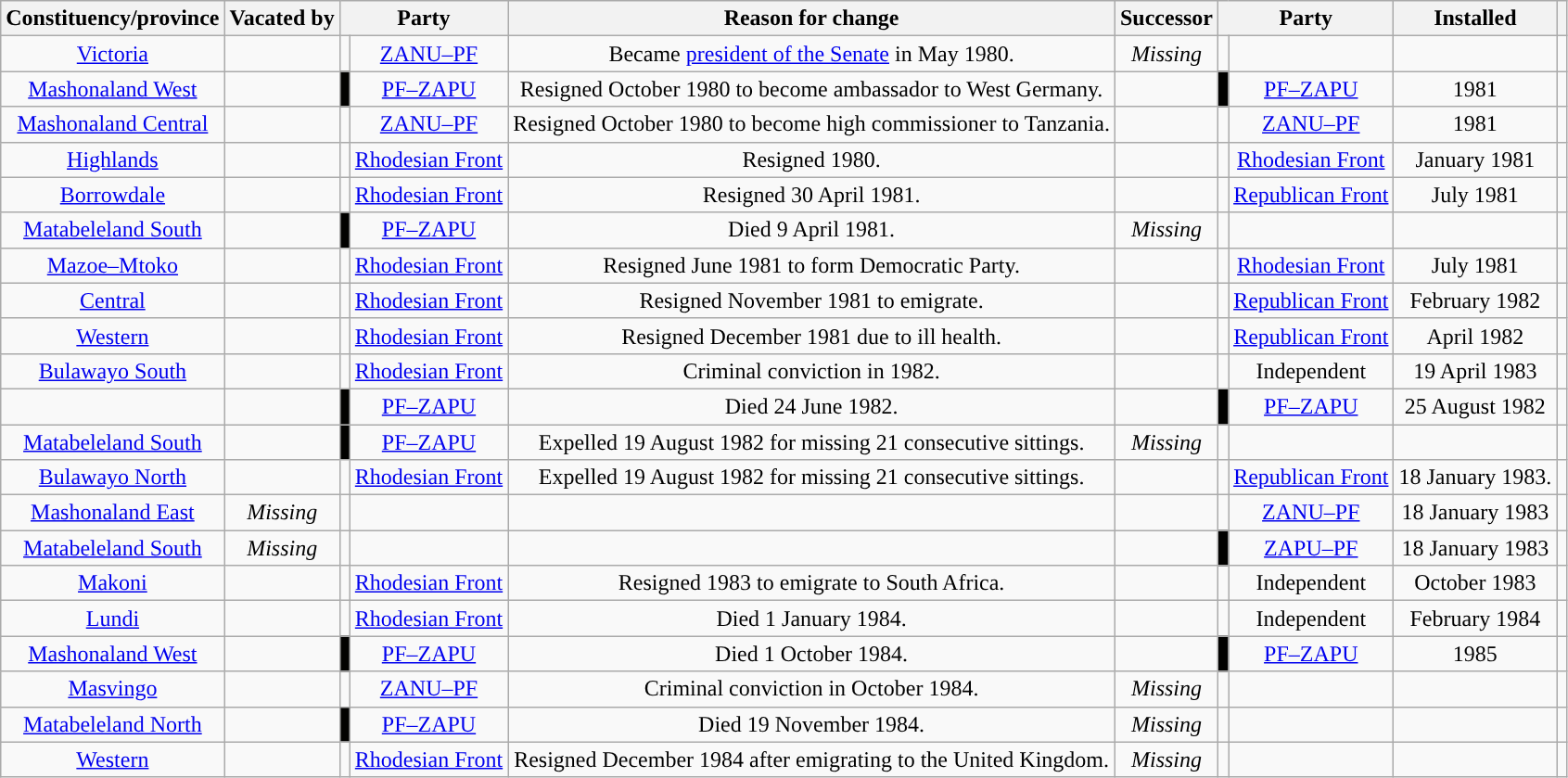<table class="wikitable sortable" style="text-align:center">
<tr>
<th>Constituency/province</th>
<th>Vacated by</th>
<th colspan="2">Party</th>
<th>Reason for change</th>
<th>Successor</th>
<th colspan="2">Party</th>
<th>Installed</th>
<th></th>
</tr>
<tr>
<td><a href='#'>Victoria</a></td>
<td></td>
<td style="background-color: "></td>
<td><a href='#'>ZANU–PF</a></td>
<td>Became <a href='#'>president of the Senate</a> in May 1980.</td>
<td><em>Missing</em></td>
<td></td>
<td></td>
<td></td>
<td></td>
</tr>
<tr>
<td><a href='#'>Mashonaland West</a></td>
<td></td>
<td style="background:#010100;"></td>
<td><a href='#'>PF–ZAPU</a></td>
<td>Resigned October 1980 to become ambassador to West Germany.</td>
<td></td>
<td style="background:#010100;"></td>
<td><a href='#'>PF–ZAPU</a></td>
<td>1981</td>
<td></td>
</tr>
<tr>
<td><a href='#'>Mashonaland Central</a></td>
<td></td>
<td style="background-color: "></td>
<td><a href='#'>ZANU–PF</a></td>
<td>Resigned October 1980 to become high commissioner to Tanzania.</td>
<td></td>
<td style="background-color: "></td>
<td><a href='#'>ZANU–PF</a></td>
<td>1981</td>
<td></td>
</tr>
<tr>
<td><a href='#'>Highlands</a></td>
<td></td>
<td style="background-color: "></td>
<td><a href='#'>Rhodesian Front</a></td>
<td>Resigned 1980.</td>
<td></td>
<td style="background-color: "></td>
<td><a href='#'>Rhodesian Front</a></td>
<td>January 1981</td>
<td></td>
</tr>
<tr>
<td><a href='#'>Borrowdale</a></td>
<td></td>
<td style="background-color: "></td>
<td><a href='#'>Rhodesian Front</a></td>
<td>Resigned 30 April 1981.</td>
<td></td>
<td style="background-color: "></td>
<td><a href='#'>Republican Front</a></td>
<td>July 1981</td>
<td></td>
</tr>
<tr>
<td><a href='#'>Matabeleland South</a></td>
<td></td>
<td style="background:#010100;"></td>
<td><a href='#'>PF–ZAPU</a></td>
<td>Died 9 April 1981.</td>
<td><em>Missing</em></td>
<td></td>
<td></td>
<td></td>
<td></td>
</tr>
<tr>
<td><a href='#'>Mazoe–Mtoko</a></td>
<td></td>
<td style="background-color: "></td>
<td><a href='#'>Rhodesian Front</a></td>
<td>Resigned June 1981 to form Democratic Party.</td>
<td></td>
<td style="background-color: "></td>
<td><a href='#'>Rhodesian Front</a></td>
<td>July 1981</td>
<td></td>
</tr>
<tr>
<td><a href='#'>Central</a></td>
<td></td>
<td style="background-color: "></td>
<td><a href='#'>Rhodesian Front</a></td>
<td>Resigned November 1981 to emigrate.</td>
<td></td>
<td style="background-color: "></td>
<td><a href='#'>Republican Front</a></td>
<td>February 1982</td>
<td></td>
</tr>
<tr>
<td><a href='#'>Western</a></td>
<td></td>
<td style="background-color: "></td>
<td><a href='#'>Rhodesian Front</a></td>
<td>Resigned December 1981 due to ill health.</td>
<td></td>
<td style="background-color: "></td>
<td><a href='#'>Republican Front</a></td>
<td>April 1982</td>
<td></td>
</tr>
<tr>
<td><a href='#'>Bulawayo South</a></td>
<td></td>
<td style="background-color: "></td>
<td><a href='#'>Rhodesian Front</a></td>
<td>Criminal conviction in 1982.</td>
<td></td>
<td style="background-color: "></td>
<td>Independent</td>
<td>19 April 1983</td>
<td></td>
</tr>
<tr>
<td></td>
<td></td>
<td style="background:#010100;"></td>
<td><a href='#'>PF–ZAPU</a></td>
<td>Died 24 June 1982.</td>
<td></td>
<td style="background:#010100;"></td>
<td><a href='#'>PF–ZAPU</a></td>
<td>25 August 1982</td>
<td></td>
</tr>
<tr>
<td><a href='#'>Matabeleland South</a></td>
<td></td>
<td style="background:#010100;"></td>
<td><a href='#'>PF–ZAPU</a></td>
<td>Expelled 19 August 1982 for missing 21 consecutive sittings.</td>
<td><em>Missing</em></td>
<td></td>
<td></td>
<td></td>
<td></td>
</tr>
<tr>
<td><a href='#'>Bulawayo North</a></td>
<td></td>
<td style="background-color: "></td>
<td><a href='#'>Rhodesian Front</a></td>
<td>Expelled 19 August 1982 for missing 21 consecutive sittings.</td>
<td></td>
<td style="background-color: "></td>
<td><a href='#'>Republican Front</a></td>
<td>18 January 1983.</td>
<td></td>
</tr>
<tr>
<td><a href='#'>Mashonaland East</a></td>
<td><em>Missing</em></td>
<td></td>
<td></td>
<td></td>
<td></td>
<td style="background-color: "></td>
<td><a href='#'>ZANU–PF</a></td>
<td>18 January 1983</td>
<td></td>
</tr>
<tr>
<td><a href='#'>Matabeleland South</a></td>
<td><em>Missing</em></td>
<td></td>
<td></td>
<td></td>
<td></td>
<td style="background:#010100;"></td>
<td><a href='#'>ZAPU–PF</a></td>
<td>18 January 1983</td>
<td></td>
</tr>
<tr>
<td><a href='#'>Makoni</a></td>
<td></td>
<td style="background-color: "></td>
<td><a href='#'>Rhodesian Front</a></td>
<td>Resigned 1983 to emigrate to South Africa.</td>
<td></td>
<td style="background-color: "></td>
<td>Independent</td>
<td>October 1983</td>
<td></td>
</tr>
<tr>
<td><a href='#'>Lundi</a></td>
<td></td>
<td style="background-color: "></td>
<td><a href='#'>Rhodesian Front</a></td>
<td>Died 1 January 1984.</td>
<td></td>
<td style="background-color: "></td>
<td>Independent</td>
<td>February 1984</td>
<td></td>
</tr>
<tr>
<td><a href='#'>Mashonaland West</a></td>
<td></td>
<td style="background:#010100;"></td>
<td><a href='#'>PF–ZAPU</a></td>
<td>Died 1 October 1984.</td>
<td></td>
<td style="background:#010100;"></td>
<td><a href='#'>PF–ZAPU</a></td>
<td>1985</td>
<td></td>
</tr>
<tr>
<td><a href='#'>Masvingo</a></td>
<td></td>
<td style="background-color: "></td>
<td><a href='#'>ZANU–PF</a></td>
<td>Criminal conviction in October 1984.</td>
<td><em>Missing</em></td>
<td></td>
<td></td>
<td></td>
<td></td>
</tr>
<tr>
<td><a href='#'>Matabeleland North</a></td>
<td></td>
<td style="background:#010100;"></td>
<td><a href='#'>PF–ZAPU</a></td>
<td>Died 19 November 1984.</td>
<td><em>Missing</em></td>
<td></td>
<td></td>
<td></td>
<td></td>
</tr>
<tr>
<td><a href='#'>Western</a></td>
<td></td>
<td style="background-color: "></td>
<td><a href='#'>Rhodesian Front</a></td>
<td>Resigned December 1984 after emigrating to the United Kingdom.</td>
<td><em>Missing</em></td>
<td></td>
<td></td>
<td></td>
<td></td>
</tr>
</table>
